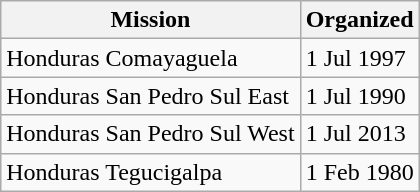<table class="wikitable sortable">
<tr>
<th>Mission</th>
<th data-sort-type=date>Organized</th>
</tr>
<tr>
<td>Honduras Comayaguela</td>
<td>1 Jul 1997</td>
</tr>
<tr>
<td>Honduras San Pedro Sul East</td>
<td>1 Jul 1990</td>
</tr>
<tr>
<td>Honduras San Pedro Sul West</td>
<td>1 Jul 2013</td>
</tr>
<tr>
<td>Honduras Tegucigalpa</td>
<td>1 Feb 1980</td>
</tr>
</table>
